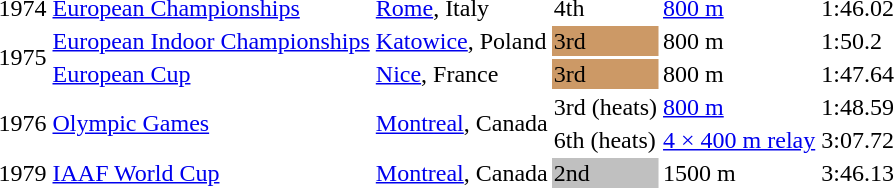<table>
<tr>
<td>1974</td>
<td><a href='#'>European Championships</a></td>
<td><a href='#'>Rome</a>, Italy</td>
<td>4th</td>
<td><a href='#'>800 m</a></td>
<td>1:46.02</td>
</tr>
<tr>
<td rowspan=2>1975</td>
<td><a href='#'>European Indoor Championships</a></td>
<td><a href='#'>Katowice</a>, Poland</td>
<td bgcolor=cc9966>3rd</td>
<td>800 m</td>
<td>1:50.2</td>
</tr>
<tr>
<td><a href='#'>European Cup</a></td>
<td><a href='#'>Nice</a>, France</td>
<td bgcolor=cc9966>3rd</td>
<td>800 m</td>
<td>1:47.64</td>
</tr>
<tr>
<td rowspan=2>1976</td>
<td rowspan=2><a href='#'>Olympic Games</a></td>
<td rowspan=2><a href='#'>Montreal</a>, Canada</td>
<td>3rd (heats)</td>
<td><a href='#'>800 m</a></td>
<td>1:48.59</td>
</tr>
<tr>
<td>6th (heats)</td>
<td><a href='#'>4 × 400 m relay</a></td>
<td>3:07.72</td>
</tr>
<tr>
<td>1979</td>
<td><a href='#'>IAAF World Cup</a></td>
<td><a href='#'>Montreal</a>, Canada</td>
<td bgcolor=silver>2nd</td>
<td>1500 m</td>
<td>3:46.13</td>
</tr>
</table>
